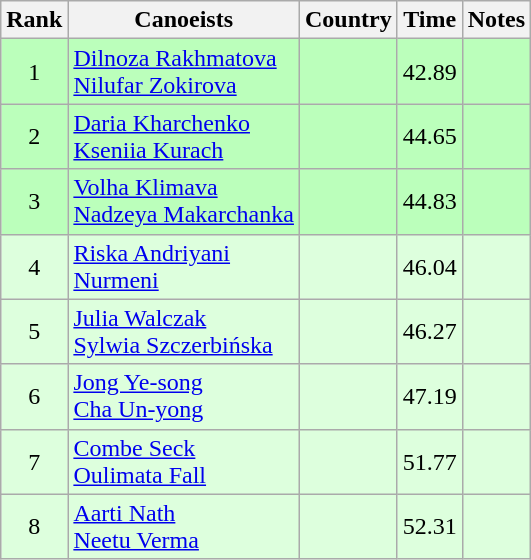<table class="wikitable" style="text-align:center">
<tr>
<th>Rank</th>
<th>Canoeists</th>
<th>Country</th>
<th>Time</th>
<th>Notes</th>
</tr>
<tr bgcolor=bbffbb>
<td>1</td>
<td align="left"><a href='#'>Dilnoza Rakhmatova</a><br><a href='#'>Nilufar Zokirova</a></td>
<td align="left"></td>
<td>42.89</td>
<td></td>
</tr>
<tr bgcolor=bbffbb>
<td>2</td>
<td align="left"><a href='#'>Daria Kharchenko</a><br><a href='#'>Kseniia Kurach</a></td>
<td align="left"></td>
<td>44.65</td>
<td></td>
</tr>
<tr bgcolor=bbffbb>
<td>3</td>
<td align="left"><a href='#'>Volha Klimava</a><br><a href='#'>Nadzeya Makarchanka</a></td>
<td align="left"></td>
<td>44.83</td>
<td></td>
</tr>
<tr bgcolor=ddffdd>
<td>4</td>
<td align="left"><a href='#'>Riska Andriyani</a><br><a href='#'>Nurmeni</a></td>
<td align="left"></td>
<td>46.04</td>
<td></td>
</tr>
<tr bgcolor=ddffdd>
<td>5</td>
<td align="left"><a href='#'>Julia Walczak</a><br><a href='#'>Sylwia Szczerbińska</a></td>
<td align="left"></td>
<td>46.27</td>
<td></td>
</tr>
<tr bgcolor=ddffdd>
<td>6</td>
<td align="left"><a href='#'>Jong Ye-song</a><br><a href='#'>Cha Un-yong</a></td>
<td align="left"></td>
<td>47.19</td>
<td></td>
</tr>
<tr bgcolor=ddffdd>
<td>7</td>
<td align="left"><a href='#'>Combe Seck</a><br><a href='#'>Oulimata Fall</a></td>
<td align="left"></td>
<td>51.77</td>
<td></td>
</tr>
<tr bgcolor=ddffdd>
<td>8</td>
<td align="left"><a href='#'>Aarti Nath</a><br><a href='#'>Neetu Verma</a></td>
<td align="left"></td>
<td>52.31</td>
<td></td>
</tr>
</table>
